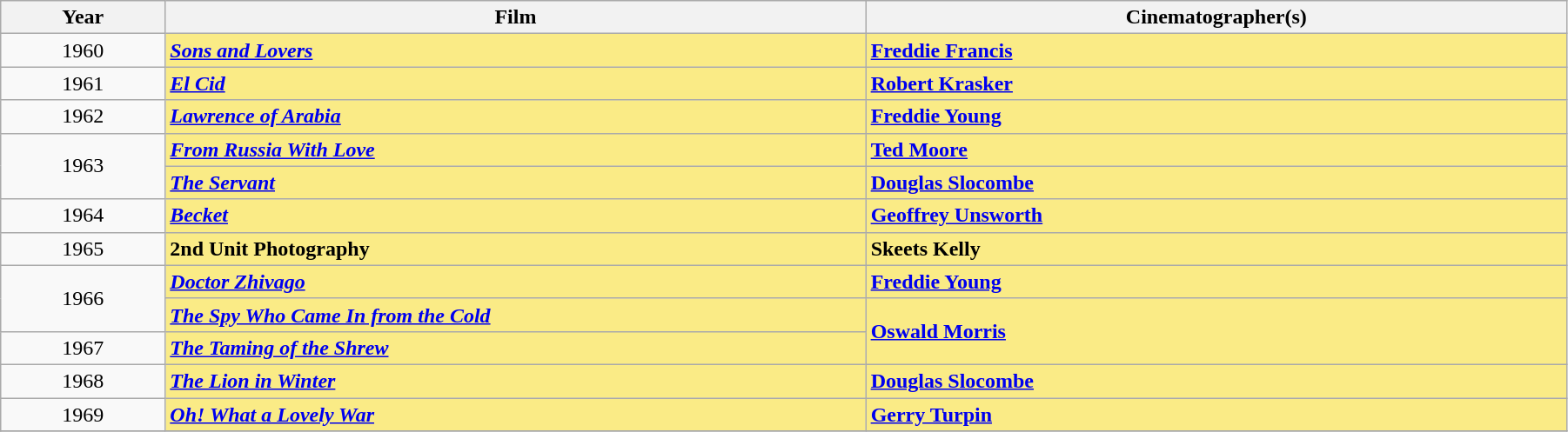<table class="wikitable" width="95%" cellpadding="5">
<tr>
<th width="100"><strong>Year</strong></th>
<th width="450"><strong>Film</strong></th>
<th width="450"><strong>Cinematographer(s)</strong></th>
</tr>
<tr>
<td rowspan="1" style="text-align:center;">1960</td>
<td style="background:#FAEB86;"><strong><em><a href='#'>Sons and Lovers</a></em></strong></td>
<td style="background:#FAEB86;"><strong><a href='#'>Freddie Francis</a></strong></td>
</tr>
<tr>
<td rowspan="1" style="text-align:center;">1961</td>
<td style="background:#FAEB86;"><strong><em><a href='#'>El Cid</a></em></strong></td>
<td style="background:#FAEB86;"><strong><a href='#'>Robert Krasker</a></strong></td>
</tr>
<tr>
<td rowspan="1" style="text-align:center;">1962</td>
<td style="background:#FAEB86;"><strong><em><a href='#'>Lawrence of Arabia</a></em></strong></td>
<td style="background:#FAEB86;"><strong><a href='#'>Freddie Young</a></strong></td>
</tr>
<tr>
<td rowspan="2" style="text-align:center;">1963</td>
<td style="background:#FAEB86;"><strong><em><a href='#'>From Russia With Love</a></em></strong></td>
<td style="background:#FAEB86;"><strong><a href='#'>Ted Moore</a></strong></td>
</tr>
<tr>
<td style="background:#FAEB86;"><strong><em><a href='#'>The Servant</a></em></strong></td>
<td style="background:#FAEB86;"><strong><a href='#'>Douglas Slocombe</a></strong></td>
</tr>
<tr>
<td rowspan="1" style="text-align:center;">1964</td>
<td style="background:#FAEB86;"><strong><em><a href='#'>Becket</a></em></strong></td>
<td style="background:#FAEB86;"><strong><a href='#'>Geoffrey Unsworth</a></strong></td>
</tr>
<tr>
<td rowspan="1" style="text-align:center;">1965</td>
<td style="background:#FAEB86;"><strong>2nd Unit Photography</strong></td>
<td style="background:#FAEB86;"><strong>Skeets Kelly</strong></td>
</tr>
<tr>
<td rowspan="2" style="text-align:center;">1966</td>
<td style="background:#FAEB86;"><strong><em><a href='#'>Doctor Zhivago</a></em></strong></td>
<td style="background:#FAEB86;"><strong><a href='#'>Freddie Young</a></strong></td>
</tr>
<tr>
<td style="background:#FAEB86;"><strong><em><a href='#'>The Spy Who Came In from the Cold</a></em></strong></td>
<td rowspan="2" style="background:#FAEB86;"><strong><a href='#'>Oswald Morris</a></strong></td>
</tr>
<tr>
<td rowspan="1" style="text-align:center;">1967</td>
<td style="background:#FAEB86;"><strong><em><a href='#'>The Taming of the Shrew</a></em></strong></td>
</tr>
<tr>
<td rowspan="1" style="text-align:center;">1968</td>
<td style="background:#FAEB86;"><strong><em><a href='#'>The Lion in Winter</a></em></strong></td>
<td style="background:#FAEB86;"><strong><a href='#'>Douglas Slocombe</a></strong></td>
</tr>
<tr>
<td rowspan="1" style="text-align:center;">1969</td>
<td style="background:#FAEB86;"><strong><em><a href='#'>Oh! What a Lovely War</a></em></strong></td>
<td style="background:#FAEB86;"><strong><a href='#'>Gerry Turpin</a></strong></td>
</tr>
<tr>
</tr>
</table>
